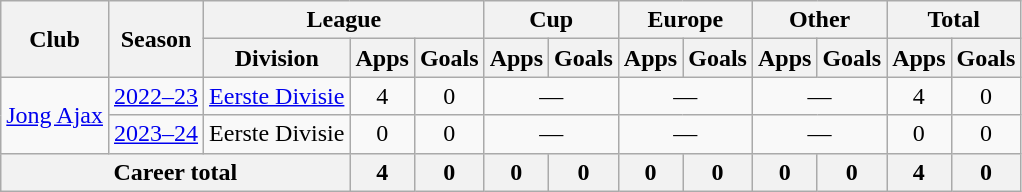<table class="wikitable" style="text-align: center">
<tr>
<th rowspan=2>Club</th>
<th rowspan=2>Season</th>
<th colspan=3>League</th>
<th colspan=2>Cup</th>
<th colspan=2>Europe</th>
<th colspan=2>Other</th>
<th colspan=2>Total</th>
</tr>
<tr>
<th>Division</th>
<th>Apps</th>
<th>Goals</th>
<th>Apps</th>
<th>Goals</th>
<th>Apps</th>
<th>Goals</th>
<th>Apps</th>
<th>Goals</th>
<th>Apps</th>
<th>Goals</th>
</tr>
<tr>
<td rowspan="2"><a href='#'>Jong Ajax</a></td>
<td><a href='#'>2022–23</a></td>
<td><a href='#'>Eerste Divisie</a></td>
<td>4</td>
<td>0</td>
<td colspan="2">—</td>
<td colspan="2">—</td>
<td colspan="2">—</td>
<td>4</td>
<td>0</td>
</tr>
<tr>
<td><a href='#'>2023–24</a></td>
<td>Eerste Divisie</td>
<td>0</td>
<td>0</td>
<td colspan="2">—</td>
<td colspan="2">—</td>
<td colspan="2">—</td>
<td>0</td>
<td>0</td>
</tr>
<tr>
<th colspan="3">Career total</th>
<th>4</th>
<th>0</th>
<th>0</th>
<th>0</th>
<th>0</th>
<th>0</th>
<th>0</th>
<th>0</th>
<th>4</th>
<th>0</th>
</tr>
</table>
